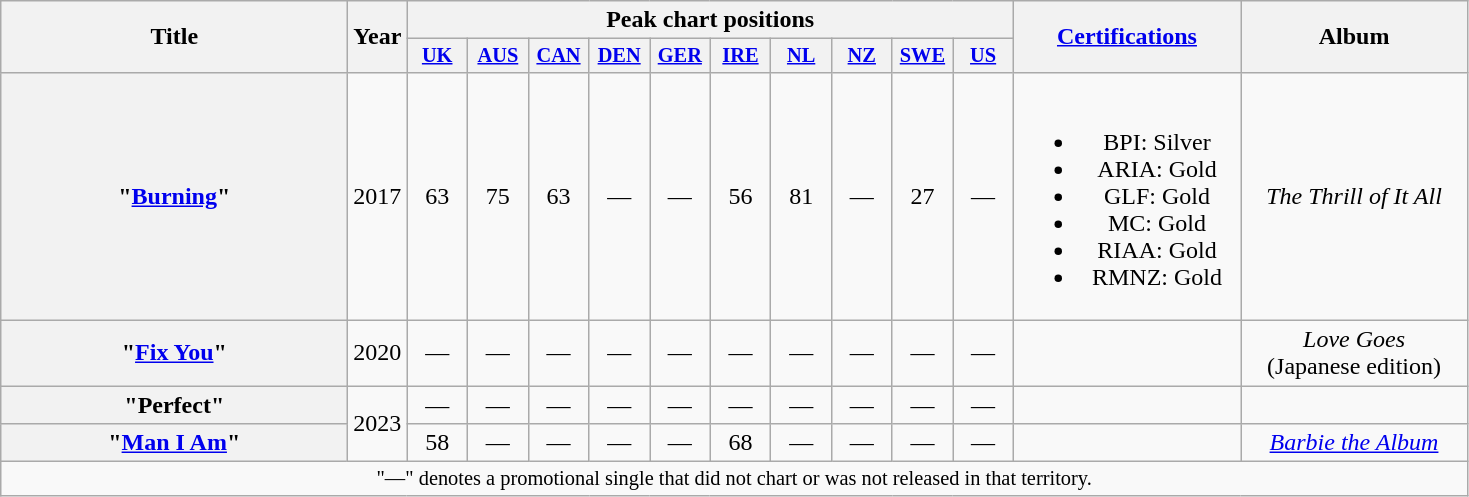<table class="wikitable plainrowheaders" style="text-align:center;" border="1">
<tr>
<th scope="col" rowspan="2" style="width:14em;">Title</th>
<th scope="col" rowspan="2" style="width:1em;">Year</th>
<th scope="col" colspan="10">Peak chart positions</th>
<th scope="col" rowspan="2" style="width:9em;"><a href='#'>Certifications</a></th>
<th scope="col" rowspan="2" style="width:9em;">Album</th>
</tr>
<tr>
<th scope="col" style="width:2.5em;font-size:85%;"><a href='#'>UK</a><br></th>
<th scope="col" style="width:2.5em;font-size:85%;"><a href='#'>AUS</a><br></th>
<th scope="col" style="width:2.5em;font-size:85%;"><a href='#'>CAN</a><br></th>
<th scope="col" style="width:2.5em;font-size:85%;"><a href='#'>DEN</a><br></th>
<th scope="col" style="width:2.5em;font-size:85%;"><a href='#'>GER</a><br></th>
<th scope="col" style="width:2.5em;font-size:85%;"><a href='#'>IRE</a><br></th>
<th scope="col" style="width:2.5em;font-size:85%;"><a href='#'>NL</a><br></th>
<th scope="col" style="width:2.5em;font-size:85%;"><a href='#'>NZ</a><br></th>
<th scope="col" style="width:2.5em;font-size:85%;"><a href='#'>SWE</a><br></th>
<th scope="col" style="width:2.5em;font-size:85%;"><a href='#'>US</a><br></th>
</tr>
<tr>
<th scope="row">"<a href='#'>Burning</a>"</th>
<td>2017</td>
<td>63</td>
<td>75</td>
<td>63</td>
<td>—</td>
<td>—</td>
<td>56</td>
<td>81</td>
<td>—</td>
<td>27</td>
<td>—</td>
<td><br><ul><li>BPI: Silver</li><li>ARIA: Gold</li><li>GLF: Gold</li><li>MC: Gold</li><li>RIAA: Gold</li><li>RMNZ: Gold</li></ul></td>
<td><em>The Thrill of It All</em></td>
</tr>
<tr>
<th scope="row">"<a href='#'>Fix You</a>"</th>
<td>2020</td>
<td>—</td>
<td>—</td>
<td>—</td>
<td>—</td>
<td>—</td>
<td>—</td>
<td>—</td>
<td>—</td>
<td>—</td>
<td>—</td>
<td></td>
<td><em>Love Goes</em><br>(Japanese edition)</td>
</tr>
<tr>
<th scope="row">"Perfect"<br></th>
<td rowspan="2">2023</td>
<td>—</td>
<td>—</td>
<td>—</td>
<td>—</td>
<td>—</td>
<td>—</td>
<td>—</td>
<td>—</td>
<td>—</td>
<td>—</td>
<td></td>
<td></td>
</tr>
<tr>
<th scope="row">"<a href='#'>Man I Am</a>"</th>
<td>58</td>
<td>—</td>
<td>—</td>
<td>—</td>
<td>—</td>
<td>68</td>
<td>—</td>
<td>—</td>
<td>—</td>
<td>—</td>
<td></td>
<td><em><a href='#'>Barbie the Album</a></em></td>
</tr>
<tr>
<td colspan="20" style="font-size:85%">"—" denotes a promotional single that did not chart or was not released in that territory.</td>
</tr>
</table>
